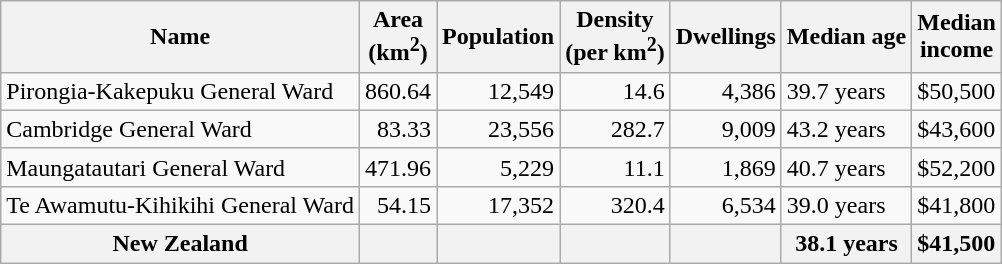<table class="wikitable">
<tr>
<th>Name</th>
<th>Area<br>(km<sup>2</sup>)</th>
<th>Population</th>
<th>Density<br>(per km<sup>2</sup>)</th>
<th>Dwellings</th>
<th>Median age</th>
<th>Median<br>income</th>
</tr>
<tr>
<td>Pirongia-Kakepuku General Ward</td>
<td style="text-align:right;">860.64</td>
<td style="text-align:right;">12,549</td>
<td style="text-align:right;">14.6</td>
<td style="text-align:right;">4,386</td>
<td>39.7 years</td>
<td>$50,500</td>
</tr>
<tr>
<td>Cambridge General Ward</td>
<td style="text-align:right;">83.33</td>
<td style="text-align:right;">23,556</td>
<td style="text-align:right;">282.7</td>
<td style="text-align:right;">9,009</td>
<td>43.2 years</td>
<td>$43,600</td>
</tr>
<tr>
<td>Maungatautari General Ward</td>
<td style="text-align:right;">471.96</td>
<td style="text-align:right;">5,229</td>
<td style="text-align:right;">11.1</td>
<td style="text-align:right;">1,869</td>
<td>40.7 years</td>
<td>$52,200</td>
</tr>
<tr>
<td>Te Awamutu-Kihikihi General Ward</td>
<td style="text-align:right;">54.15</td>
<td style="text-align:right;">17,352</td>
<td style="text-align:right;">320.4</td>
<td style="text-align:right;">6,534</td>
<td>39.0 years</td>
<td>$41,800</td>
</tr>
<tr>
<th>New Zealand</th>
<th></th>
<th></th>
<th></th>
<th></th>
<th>38.1 years</th>
<th style="text-align:left;">$41,500</th>
</tr>
</table>
